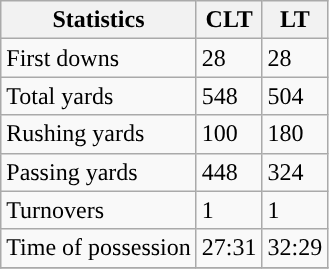<table class="wikitable" style="float: left;">
<tr>
<th>Statistics</th>
<th>CLT</th>
<th>LT</th>
</tr>
<tr>
<td>First downs</td>
<td>28</td>
<td>28</td>
</tr>
<tr>
<td>Total yards</td>
<td>548</td>
<td>504</td>
</tr>
<tr>
<td>Rushing yards</td>
<td>100</td>
<td>180</td>
</tr>
<tr>
<td>Passing yards</td>
<td>448</td>
<td>324</td>
</tr>
<tr>
<td>Turnovers</td>
<td>1</td>
<td>1</td>
</tr>
<tr>
<td>Time of possession</td>
<td>27:31</td>
<td>32:29</td>
</tr>
<tr>
</tr>
</table>
